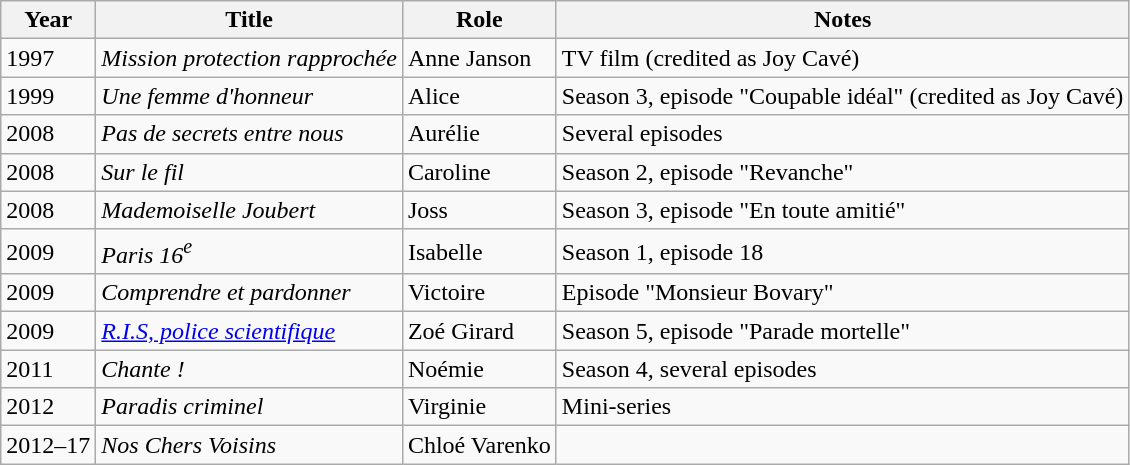<table class="wikitable sortable">
<tr>
<th>Year</th>
<th>Title</th>
<th>Role</th>
<th class="unsortable">Notes</th>
</tr>
<tr>
<td>1997</td>
<td><em>Mission protection rapprochée</em></td>
<td>Anne Janson</td>
<td>TV film (credited as Joy Cavé)</td>
</tr>
<tr>
<td>1999</td>
<td><em>Une femme d'honneur</em></td>
<td>Alice</td>
<td>Season 3, episode "Coupable idéal" (credited as Joy Cavé)</td>
</tr>
<tr>
<td>2008</td>
<td><em>Pas de secrets entre nous</em></td>
<td>Aurélie</td>
<td>Several episodes</td>
</tr>
<tr>
<td>2008</td>
<td><em>Sur le fil</em></td>
<td>Caroline</td>
<td>Season 2, episode "Revanche"</td>
</tr>
<tr>
<td>2008</td>
<td><em>Mademoiselle Joubert</em></td>
<td>Joss</td>
<td>Season 3, episode "En toute amitié"</td>
</tr>
<tr>
<td>2009</td>
<td><em>Paris 16<sup>e</sup></em></td>
<td>Isabelle</td>
<td>Season 1, episode 18</td>
</tr>
<tr>
<td>2009</td>
<td><em>Comprendre et pardonner</em></td>
<td>Victoire</td>
<td>Episode "Monsieur Bovary"</td>
</tr>
<tr>
<td>2009</td>
<td><em><a href='#'>R.I.S, police scientifique</a></em></td>
<td>Zoé Girard</td>
<td>Season 5, episode "Parade mortelle"</td>
</tr>
<tr>
<td>2011</td>
<td><em>Chante !</em></td>
<td>Noémie</td>
<td>Season 4, several episodes</td>
</tr>
<tr>
<td>2012</td>
<td><em>Paradis criminel</em></td>
<td>Virginie</td>
<td>Mini-series</td>
</tr>
<tr>
<td>2012–17</td>
<td><em>Nos Chers Voisins</em></td>
<td>Chloé Varenko</td>
<td></td>
</tr>
</table>
